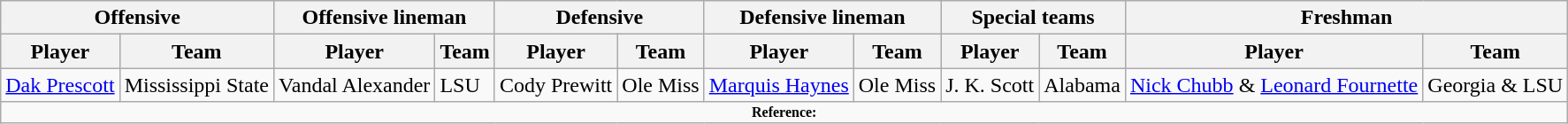<table class="wikitable" border="1">
<tr>
<th colspan="2">Offensive</th>
<th colspan="2">Offensive lineman</th>
<th colspan="2">Defensive</th>
<th colspan="2">Defensive lineman</th>
<th colspan="2">Special teams</th>
<th colspan="2">Freshman</th>
</tr>
<tr>
<th>Player</th>
<th>Team</th>
<th>Player</th>
<th>Team</th>
<th>Player</th>
<th>Team</th>
<th>Player</th>
<th>Team</th>
<th>Player</th>
<th>Team</th>
<th>Player</th>
<th>Team</th>
</tr>
<tr>
<td><a href='#'>Dak Prescott</a></td>
<td>Mississippi State</td>
<td>Vandal Alexander</td>
<td>LSU</td>
<td>Cody Prewitt</td>
<td>Ole Miss</td>
<td><a href='#'>Marquis Haynes</a></td>
<td>Ole Miss</td>
<td>J. K. Scott</td>
<td>Alabama</td>
<td><a href='#'>Nick Chubb</a> & <a href='#'>Leonard Fournette</a></td>
<td>Georgia & LSU</td>
</tr>
<tr>
<td colspan="12" style="font-size: 8pt" align="center"><strong>Reference:</strong></td>
</tr>
</table>
